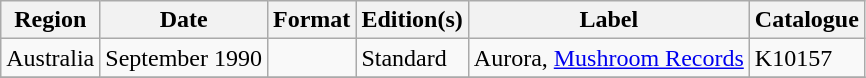<table class="wikitable plainrowheaders">
<tr>
<th scope="col">Region</th>
<th scope="col">Date</th>
<th scope="col">Format</th>
<th scope="col">Edition(s)</th>
<th scope="col">Label</th>
<th scope="col">Catalogue</th>
</tr>
<tr>
<td>Australia</td>
<td>September 1990</td>
<td></td>
<td>Standard</td>
<td>Aurora, <a href='#'>Mushroom Records</a></td>
<td>K10157</td>
</tr>
<tr>
</tr>
</table>
